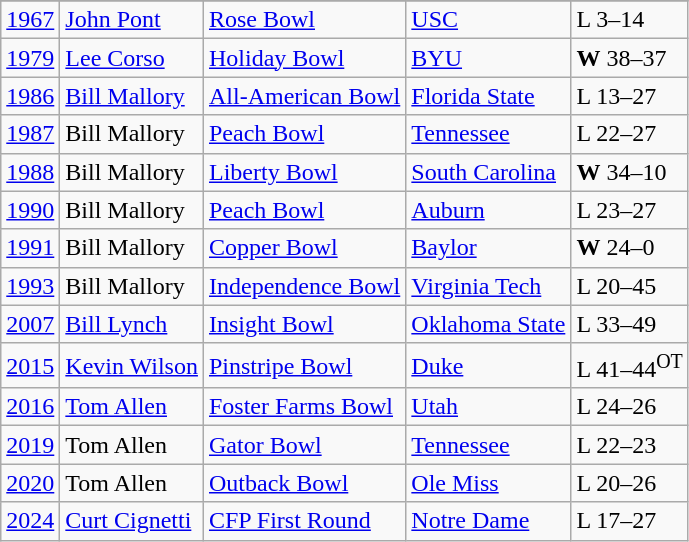<table class="wikitable">
<tr>
</tr>
<tr>
<td><a href='#'>1967</a></td>
<td><a href='#'>John Pont</a></td>
<td><a href='#'>Rose Bowl</a></td>
<td><a href='#'>USC</a></td>
<td>L 3–14</td>
</tr>
<tr>
<td><a href='#'>1979</a></td>
<td><a href='#'>Lee Corso</a></td>
<td><a href='#'>Holiday Bowl</a></td>
<td><a href='#'>BYU</a></td>
<td><strong>W</strong> 38–37</td>
</tr>
<tr>
<td><a href='#'>1986</a></td>
<td><a href='#'>Bill Mallory</a></td>
<td><a href='#'>All-American Bowl</a></td>
<td><a href='#'>Florida State</a></td>
<td>L 13–27</td>
</tr>
<tr>
<td><a href='#'>1987</a></td>
<td>Bill Mallory</td>
<td><a href='#'>Peach Bowl</a></td>
<td><a href='#'>Tennessee</a></td>
<td>L 22–27</td>
</tr>
<tr>
<td><a href='#'>1988</a></td>
<td>Bill Mallory</td>
<td><a href='#'>Liberty Bowl</a></td>
<td><a href='#'>South Carolina</a></td>
<td><strong>W</strong> 34–10</td>
</tr>
<tr>
<td><a href='#'>1990</a></td>
<td>Bill Mallory</td>
<td><a href='#'>Peach Bowl</a></td>
<td><a href='#'>Auburn</a></td>
<td>L 23–27</td>
</tr>
<tr>
<td><a href='#'>1991</a></td>
<td>Bill Mallory</td>
<td><a href='#'>Copper Bowl</a></td>
<td><a href='#'>Baylor</a></td>
<td><strong>W</strong> 24–0</td>
</tr>
<tr>
<td><a href='#'>1993</a></td>
<td>Bill Mallory</td>
<td><a href='#'>Independence Bowl</a></td>
<td><a href='#'>Virginia Tech</a></td>
<td>L 20–45</td>
</tr>
<tr>
<td><a href='#'>2007</a></td>
<td><a href='#'>Bill Lynch</a></td>
<td><a href='#'>Insight Bowl</a></td>
<td><a href='#'>Oklahoma State</a></td>
<td>L 33–49</td>
</tr>
<tr>
<td><a href='#'>2015</a></td>
<td><a href='#'>Kevin Wilson</a></td>
<td><a href='#'>Pinstripe Bowl</a></td>
<td><a href='#'>Duke</a></td>
<td>L 41–44<sup>OT</sup></td>
</tr>
<tr>
<td><a href='#'>2016</a></td>
<td><a href='#'>Tom Allen</a></td>
<td><a href='#'>Foster Farms Bowl</a></td>
<td><a href='#'>Utah</a></td>
<td>L 24–26</td>
</tr>
<tr>
<td><a href='#'>2019</a></td>
<td>Tom Allen</td>
<td><a href='#'>Gator Bowl</a></td>
<td><a href='#'>Tennessee</a></td>
<td>L 22–23</td>
</tr>
<tr>
<td><a href='#'>2020</a></td>
<td>Tom Allen</td>
<td><a href='#'>Outback Bowl</a></td>
<td><a href='#'>Ole Miss</a></td>
<td>L 20–26</td>
</tr>
<tr>
<td><a href='#'>2024</a></td>
<td><a href='#'>Curt Cignetti</a></td>
<td><a href='#'>CFP First Round</a></td>
<td><a href='#'>Notre Dame</a></td>
<td>L 17–27</td>
</tr>
</table>
